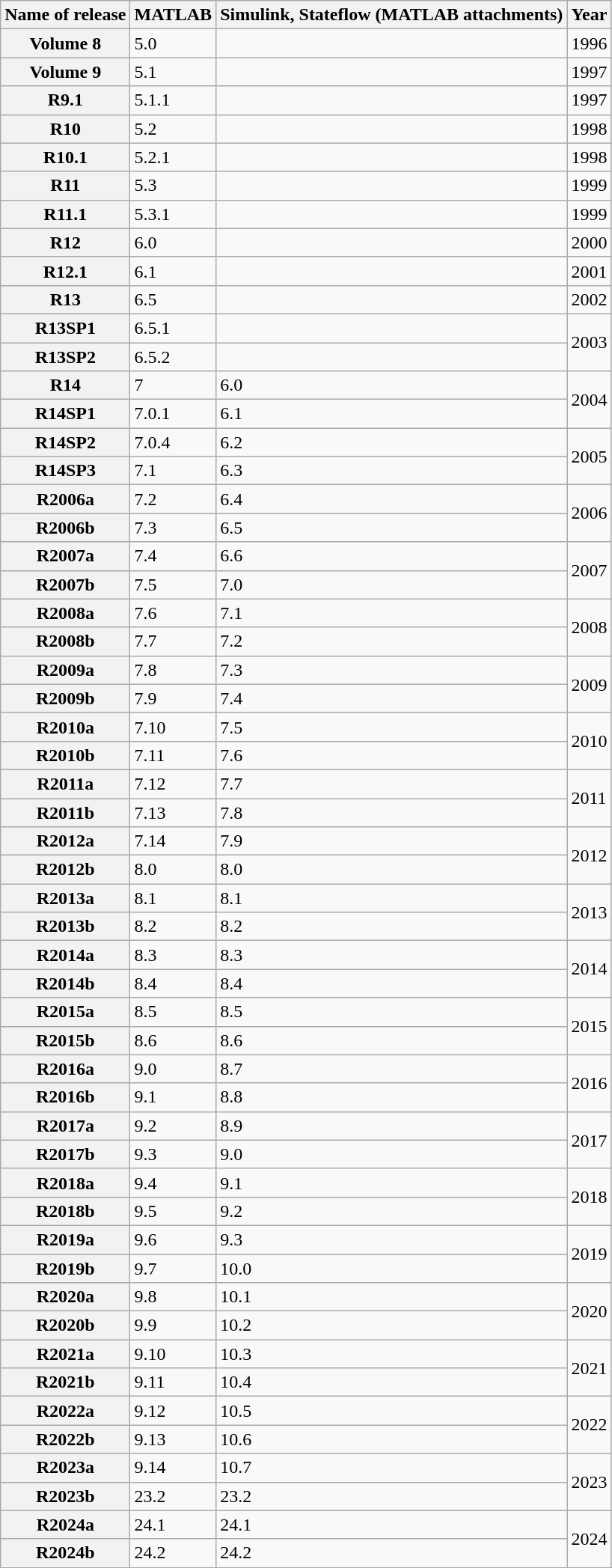<table class="sortable wikitable">
<tr>
<th>Name of release</th>
<th>MATLAB</th>
<th>Simulink, Stateflow (MATLAB attachments)</th>
<th>Year</th>
</tr>
<tr>
<th>Volume 8</th>
<td>5.0</td>
<td></td>
<td>1996</td>
</tr>
<tr>
<th>Volume 9</th>
<td>5.1</td>
<td></td>
<td>1997</td>
</tr>
<tr>
<th>R9.1</th>
<td>5.1.1</td>
<td></td>
<td>1997</td>
</tr>
<tr>
<th>R10</th>
<td>5.2</td>
<td></td>
<td>1998</td>
</tr>
<tr>
<th>R10.1</th>
<td>5.2.1</td>
<td></td>
<td>1998</td>
</tr>
<tr>
<th>R11</th>
<td>5.3</td>
<td></td>
<td>1999</td>
</tr>
<tr>
<th>R11.1</th>
<td>5.3.1</td>
<td></td>
<td>1999</td>
</tr>
<tr>
<th>R12</th>
<td>6.0</td>
<td></td>
<td>2000</td>
</tr>
<tr>
<th>R12.1</th>
<td>6.1</td>
<td></td>
<td>2001</td>
</tr>
<tr>
<th>R13</th>
<td>6.5</td>
<td></td>
<td>2002</td>
</tr>
<tr>
<th>R13SP1</th>
<td>6.5.1</td>
<td></td>
<td rowspan=2>2003</td>
</tr>
<tr>
<th>R13SP2</th>
<td>6.5.2</td>
<td></td>
</tr>
<tr>
<th>R14</th>
<td>7</td>
<td>6.0</td>
<td rowspan=2>2004</td>
</tr>
<tr>
<th>R14SP1</th>
<td>7.0.1</td>
<td>6.1</td>
</tr>
<tr>
<th>R14SP2</th>
<td>7.0.4</td>
<td>6.2</td>
<td rowspan=2>2005</td>
</tr>
<tr>
<th>R14SP3</th>
<td>7.1</td>
<td>6.3</td>
</tr>
<tr>
<th>R2006a</th>
<td>7.2</td>
<td>6.4</td>
<td rowspan=2>2006</td>
</tr>
<tr>
<th>R2006b</th>
<td>7.3</td>
<td>6.5</td>
</tr>
<tr>
<th>R2007a</th>
<td>7.4</td>
<td>6.6</td>
<td rowspan=2>2007</td>
</tr>
<tr>
<th>R2007b</th>
<td>7.5</td>
<td>7.0</td>
</tr>
<tr>
<th>R2008a</th>
<td>7.6</td>
<td>7.1</td>
<td rowspan=2>2008</td>
</tr>
<tr>
<th>R2008b</th>
<td>7.7</td>
<td>7.2</td>
</tr>
<tr>
<th>R2009a</th>
<td>7.8</td>
<td>7.3</td>
<td rowspan=2>2009</td>
</tr>
<tr>
<th>R2009b</th>
<td>7.9</td>
<td>7.4</td>
</tr>
<tr>
<th>R2010a</th>
<td>7.10</td>
<td>7.5</td>
<td rowspan=2>2010</td>
</tr>
<tr>
<th>R2010b</th>
<td>7.11</td>
<td>7.6</td>
</tr>
<tr>
<th>R2011a</th>
<td>7.12</td>
<td>7.7</td>
<td rowspan=2>2011</td>
</tr>
<tr>
<th>R2011b</th>
<td>7.13</td>
<td>7.8</td>
</tr>
<tr>
<th>R2012a</th>
<td>7.14</td>
<td>7.9</td>
<td rowspan=2>2012</td>
</tr>
<tr>
<th>R2012b</th>
<td>8.0</td>
<td>8.0</td>
</tr>
<tr>
<th>R2013a</th>
<td>8.1</td>
<td>8.1</td>
<td rowspan=2>2013</td>
</tr>
<tr>
<th>R2013b</th>
<td>8.2</td>
<td>8.2</td>
</tr>
<tr>
<th>R2014a</th>
<td>8.3</td>
<td>8.3</td>
<td rowspan=2>2014</td>
</tr>
<tr>
<th>R2014b</th>
<td>8.4</td>
<td>8.4</td>
</tr>
<tr>
<th>R2015a</th>
<td>8.5</td>
<td>8.5</td>
<td rowspan=2>2015</td>
</tr>
<tr>
<th>R2015b</th>
<td>8.6</td>
<td>8.6</td>
</tr>
<tr>
<th>R2016a</th>
<td>9.0</td>
<td>8.7</td>
<td rowspan="2">2016</td>
</tr>
<tr>
<th>R2016b</th>
<td>9.1</td>
<td>8.8</td>
</tr>
<tr>
<th>R2017a</th>
<td>9.2</td>
<td>8.9</td>
<td rowspan="2">2017</td>
</tr>
<tr>
<th>R2017b</th>
<td>9.3</td>
<td>9.0</td>
</tr>
<tr>
<th>R2018a</th>
<td>9.4</td>
<td>9.1</td>
<td rowspan="2">2018</td>
</tr>
<tr>
<th>R2018b</th>
<td>9.5</td>
<td>9.2</td>
</tr>
<tr>
<th>R2019a</th>
<td>9.6</td>
<td>9.3</td>
<td rowspan="2">2019</td>
</tr>
<tr>
<th>R2019b</th>
<td>9.7</td>
<td>10.0</td>
</tr>
<tr>
<th>R2020a</th>
<td>9.8</td>
<td>10.1</td>
<td rowspan="2">2020</td>
</tr>
<tr>
<th>R2020b</th>
<td>9.9</td>
<td>10.2</td>
</tr>
<tr>
<th>R2021a</th>
<td>9.10</td>
<td>10.3</td>
<td rowspan="2">2021</td>
</tr>
<tr>
<th>R2021b</th>
<td>9.11</td>
<td>10.4</td>
</tr>
<tr>
<th>R2022a</th>
<td>9.12</td>
<td>10.5</td>
<td rowspan="2">2022</td>
</tr>
<tr>
<th>R2022b</th>
<td>9.13</td>
<td>10.6</td>
</tr>
<tr>
<th>R2023a</th>
<td>9.14</td>
<td>10.7</td>
<td rowspan="2">2023</td>
</tr>
<tr>
<th>R2023b</th>
<td>23.2</td>
<td>23.2</td>
</tr>
<tr>
<th>R2024a</th>
<td>24.1</td>
<td>24.1</td>
<td rowspan="2">2024</td>
</tr>
<tr>
<th>R2024b</th>
<td>24.2</td>
<td>24.2</td>
</tr>
<tr>
</tr>
</table>
